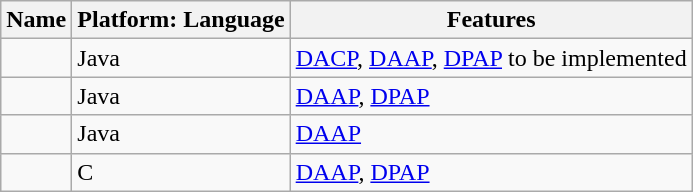<table class="wikitable sortable" border="1">
<tr>
<th>Name</th>
<th>Platform: Language</th>
<th>Features</th>
</tr>
<tr>
<td></td>
<td>Java</td>
<td><a href='#'>DACP</a>, <a href='#'>DAAP</a>, <a href='#'>DPAP</a> to be implemented</td>
</tr>
<tr>
<td></td>
<td>Java</td>
<td><a href='#'>DAAP</a>, <a href='#'>DPAP</a></td>
</tr>
<tr>
<td></td>
<td>Java</td>
<td><a href='#'>DAAP</a></td>
</tr>
<tr>
<td></td>
<td>C</td>
<td><a href='#'>DAAP</a>, <a href='#'>DPAP</a></td>
</tr>
</table>
